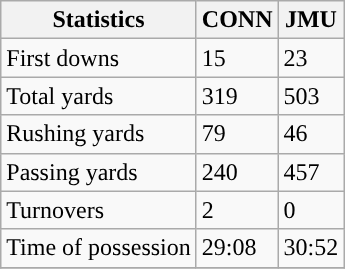<table class="wikitable" style="float: left;">
<tr>
<th>Statistics</th>
<th>CONN</th>
<th>JMU</th>
</tr>
<tr>
<td>First downs</td>
<td>15</td>
<td>23</td>
</tr>
<tr>
<td>Total yards</td>
<td>319</td>
<td>503</td>
</tr>
<tr>
<td>Rushing yards</td>
<td>79</td>
<td>46</td>
</tr>
<tr>
<td>Passing yards</td>
<td>240</td>
<td>457</td>
</tr>
<tr>
<td>Turnovers</td>
<td>2</td>
<td>0</td>
</tr>
<tr>
<td>Time of possession</td>
<td>29:08</td>
<td>30:52</td>
</tr>
<tr>
</tr>
</table>
